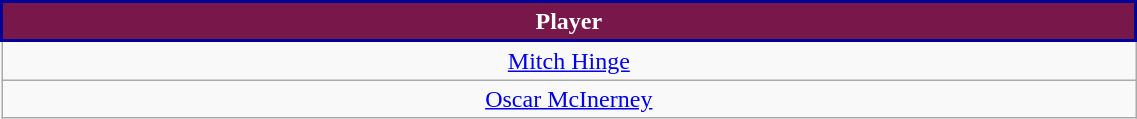<table class="wikitable" style="text-align:center; font-size:100%; width:60%;">
<tr style="color:#FDBE57;">
<th style="background:#78184A; color:white; border: solid #000099 2px;">Player</th>
</tr>
<tr>
<td><a href='#'>Mitch Hinge</a></td>
</tr>
<tr>
<td><a href='#'>Oscar McInerney</a></td>
</tr>
</table>
